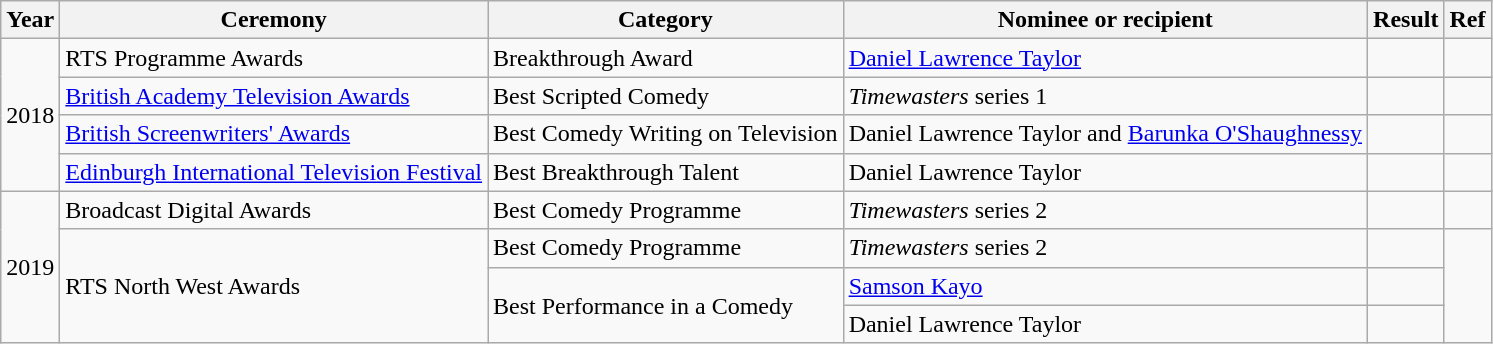<table class="wikitable">
<tr>
<th style="text-align:center;">Year</th>
<th style="text-align:center;">Ceremony</th>
<th style="text-align:center;">Category</th>
<th style="text-align:center;">Nominee or recipient</th>
<th style="text-align:center;">Result</th>
<th style="text-align:center;">Ref</th>
</tr>
<tr>
<td rowspan="4">2018</td>
<td>RTS Programme Awards</td>
<td>Breakthrough Award</td>
<td><a href='#'>Daniel Lawrence Taylor</a></td>
<td></td>
<td></td>
</tr>
<tr>
<td><a href='#'>British Academy Television Awards</a></td>
<td>Best Scripted Comedy</td>
<td><em>Timewasters</em> series 1</td>
<td></td>
<td></td>
</tr>
<tr>
<td><a href='#'>British Screenwriters' Awards</a></td>
<td>Best Comedy Writing on Television</td>
<td>Daniel Lawrence Taylor and <a href='#'>Barunka O'Shaughnessy</a></td>
<td></td>
<td></td>
</tr>
<tr>
<td><a href='#'>Edinburgh International Television Festival</a></td>
<td>Best Breakthrough Talent</td>
<td>Daniel Lawrence Taylor</td>
<td></td>
<td></td>
</tr>
<tr>
<td rowspan="4">2019</td>
<td>Broadcast Digital Awards</td>
<td>Best Comedy Programme</td>
<td><em>Timewasters</em> series 2</td>
<td></td>
<td></td>
</tr>
<tr>
<td rowspan="3">RTS North West Awards</td>
<td>Best Comedy Programme</td>
<td><em>Timewasters</em> series 2</td>
<td></td>
<td rowspan="3"></td>
</tr>
<tr>
<td rowspan="2">Best Performance in a Comedy</td>
<td><a href='#'>Samson Kayo</a></td>
<td></td>
</tr>
<tr>
<td>Daniel Lawrence Taylor</td>
<td></td>
</tr>
</table>
